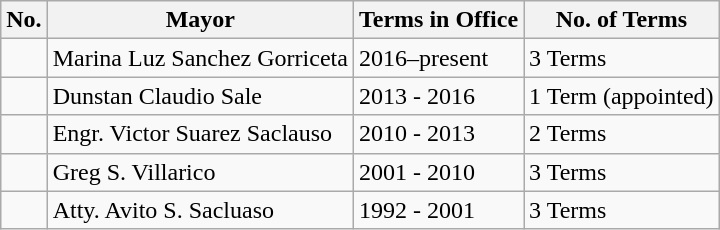<table class="wikitable">
<tr>
<th>No.</th>
<th>Mayor</th>
<th>Terms in Office</th>
<th>No. of Terms</th>
</tr>
<tr>
<td></td>
<td>Marina Luz Sanchez Gorriceta</td>
<td>2016–present</td>
<td>3 Terms</td>
</tr>
<tr>
<td></td>
<td>Dunstan Claudio Sale</td>
<td>2013 - 2016</td>
<td>1 Term (appointed)</td>
</tr>
<tr>
<td></td>
<td>Engr. Victor Suarez Saclauso</td>
<td>2010 - 2013</td>
<td>2 Terms</td>
</tr>
<tr>
<td></td>
<td>Greg S. Villarico</td>
<td>2001 - 2010</td>
<td>3 Terms</td>
</tr>
<tr>
<td></td>
<td>Atty. Avito S. Sacluaso</td>
<td>1992 - 2001</td>
<td>3 Terms</td>
</tr>
</table>
